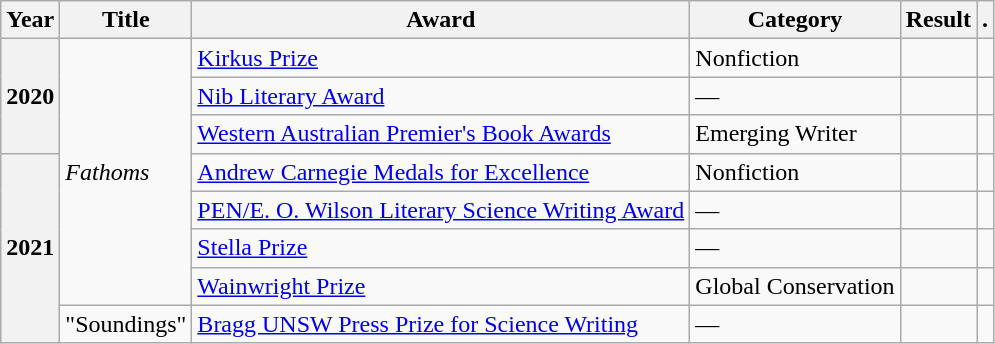<table class="wikitable sortable">
<tr>
<th>Year</th>
<th>Title</th>
<th>Award</th>
<th>Category</th>
<th>Result</th>
<th>.</th>
</tr>
<tr>
<th rowspan="3">2020</th>
<td rowspan="7"><em>Fathoms</em></td>
<td><a href='#'>Kirkus Prize</a></td>
<td>Nonfiction</td>
<td></td>
<td></td>
</tr>
<tr>
<td><a href='#'>Nib Literary Award</a></td>
<td>—</td>
<td></td>
<td></td>
</tr>
<tr>
<td><a href='#'>Western Australian Premier's Book Awards</a></td>
<td>Emerging Writer</td>
<td></td>
<td></td>
</tr>
<tr>
<th rowspan="5">2021</th>
<td><a href='#'>Andrew Carnegie Medals for Excellence</a></td>
<td>Nonfiction</td>
<td></td>
<td></td>
</tr>
<tr>
<td><a href='#'>PEN/E. O. Wilson Literary Science Writing Award</a></td>
<td>—</td>
<td></td>
<td></td>
</tr>
<tr>
<td><a href='#'>Stella Prize</a></td>
<td>—</td>
<td></td>
<td></td>
</tr>
<tr>
<td><a href='#'>Wainwright Prize</a></td>
<td>Global Conservation</td>
<td></td>
<td></td>
</tr>
<tr>
<td>"Soundings"</td>
<td><a href='#'>Bragg UNSW Press Prize for Science Writing</a></td>
<td>—</td>
<td></td>
<td></td>
</tr>
</table>
